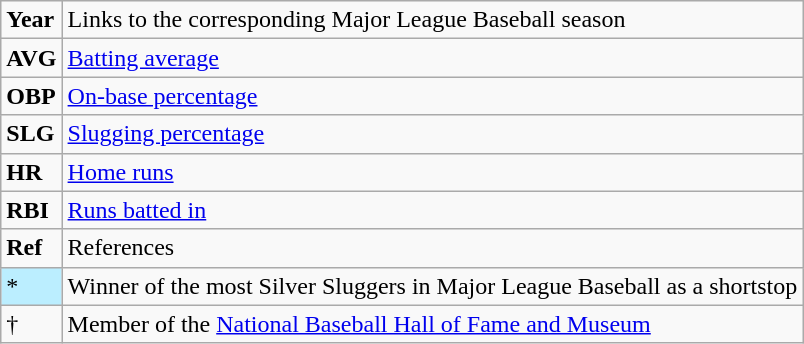<table class="wikitable" border="1">
<tr>
<td><strong>Year</strong></td>
<td>Links to the corresponding Major League Baseball season</td>
</tr>
<tr>
<td><strong>AVG</strong></td>
<td><a href='#'>Batting average</a></td>
</tr>
<tr>
<td><strong>OBP</strong></td>
<td><a href='#'>On-base percentage</a></td>
</tr>
<tr>
<td><strong>SLG</strong></td>
<td><a href='#'>Slugging percentage</a></td>
</tr>
<tr>
<td><strong>HR</strong></td>
<td><a href='#'>Home runs</a></td>
</tr>
<tr>
<td><strong>RBI</strong></td>
<td><a href='#'>Runs batted in</a></td>
</tr>
<tr>
<td><strong>Ref</strong></td>
<td>References</td>
</tr>
<tr>
<td bgcolor="#bbeeff">*</td>
<td>Winner of the most Silver Sluggers in Major League Baseball as a shortstop</td>
</tr>
<tr>
<td>†</td>
<td>Member of the <a href='#'>National Baseball Hall of Fame and Museum</a></td>
</tr>
</table>
